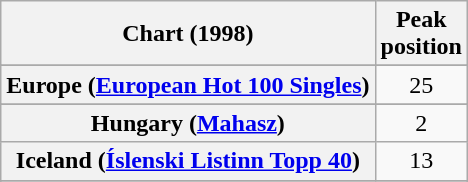<table class="wikitable sortable plainrowheaders" style="text-align:center">
<tr>
<th scope="col">Chart (1998)</th>
<th scope="col">Peak<br>position</th>
</tr>
<tr>
</tr>
<tr>
</tr>
<tr>
</tr>
<tr>
</tr>
<tr>
<th scope="row">Europe (<a href='#'>European Hot 100 Singles</a>)</th>
<td>25</td>
</tr>
<tr>
</tr>
<tr>
</tr>
<tr>
</tr>
<tr>
<th scope="row">Hungary (<a href='#'>Mahasz</a>)</th>
<td>2</td>
</tr>
<tr>
<th scope="row">Iceland (<a href='#'>Íslenski Listinn Topp 40</a>)</th>
<td>13</td>
</tr>
<tr>
</tr>
<tr>
</tr>
<tr>
</tr>
<tr>
</tr>
<tr>
</tr>
<tr>
</tr>
<tr>
</tr>
<tr>
</tr>
<tr>
</tr>
</table>
